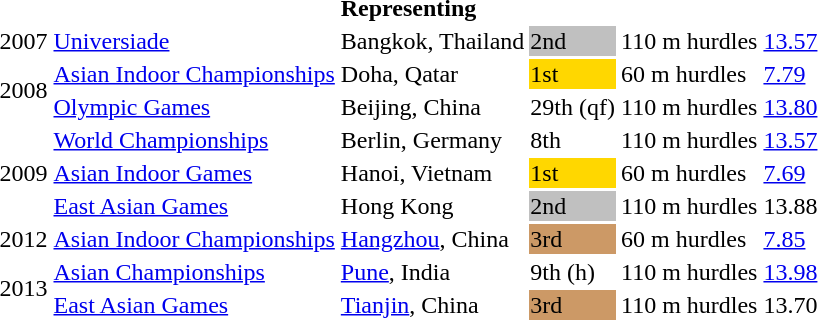<table>
<tr>
<th colspan="6">Representing </th>
</tr>
<tr>
<td>2007</td>
<td><a href='#'>Universiade</a></td>
<td>Bangkok, Thailand</td>
<td bgcolor=silver>2nd</td>
<td>110 m hurdles</td>
<td><a href='#'>13.57</a></td>
</tr>
<tr>
<td rowspan=2>2008</td>
<td><a href='#'>Asian Indoor Championships</a></td>
<td>Doha, Qatar</td>
<td bgcolor=gold>1st</td>
<td>60 m hurdles</td>
<td><a href='#'>7.79</a></td>
</tr>
<tr>
<td><a href='#'>Olympic Games</a></td>
<td>Beijing, China</td>
<td>29th (qf)</td>
<td>110 m hurdles</td>
<td><a href='#'>13.80</a></td>
</tr>
<tr>
<td rowspan=3>2009</td>
<td><a href='#'>World Championships</a></td>
<td>Berlin, Germany</td>
<td>8th</td>
<td>110 m hurdles</td>
<td><a href='#'>13.57</a></td>
</tr>
<tr>
<td><a href='#'>Asian Indoor Games</a></td>
<td>Hanoi, Vietnam</td>
<td bgcolor=gold>1st</td>
<td>60 m hurdles</td>
<td><a href='#'>7.69</a></td>
</tr>
<tr>
<td><a href='#'>East Asian Games</a></td>
<td>Hong Kong</td>
<td bgcolor=silver>2nd</td>
<td>110 m hurdles</td>
<td>13.88</td>
</tr>
<tr>
<td>2012</td>
<td><a href='#'>Asian Indoor Championships</a></td>
<td><a href='#'>Hangzhou</a>, China</td>
<td bgcolor=cc9966>3rd</td>
<td>60 m hurdles</td>
<td><a href='#'>7.85</a></td>
</tr>
<tr>
<td rowspan=2>2013</td>
<td><a href='#'>Asian Championships</a></td>
<td><a href='#'>Pune</a>, India</td>
<td>9th (h)</td>
<td>110 m hurdles</td>
<td><a href='#'>13.98</a></td>
</tr>
<tr>
<td><a href='#'>East Asian Games</a></td>
<td><a href='#'>Tianjin</a>, China</td>
<td bgcolor=cc9966>3rd</td>
<td>110 m hurdles</td>
<td>13.70</td>
</tr>
</table>
